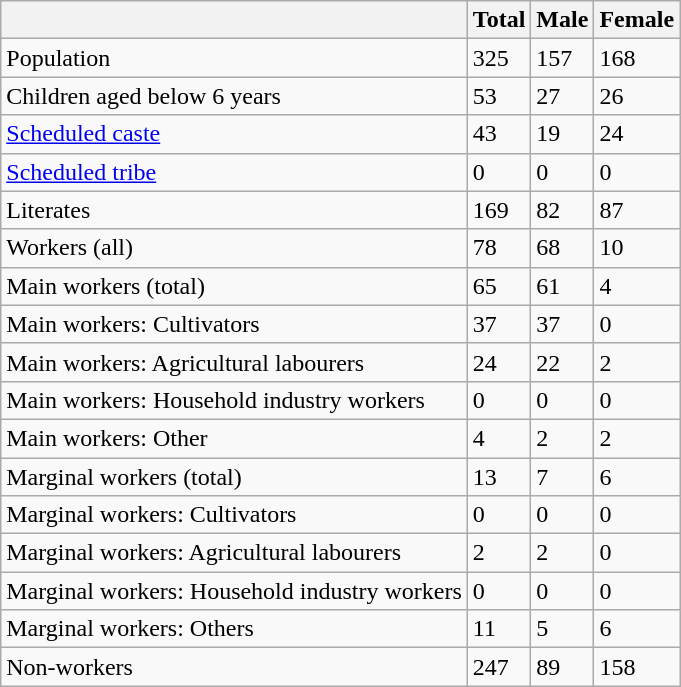<table class="wikitable sortable">
<tr>
<th></th>
<th>Total</th>
<th>Male</th>
<th>Female</th>
</tr>
<tr>
<td>Population</td>
<td>325</td>
<td>157</td>
<td>168</td>
</tr>
<tr>
<td>Children aged below 6 years</td>
<td>53</td>
<td>27</td>
<td>26</td>
</tr>
<tr>
<td><a href='#'>Scheduled caste</a></td>
<td>43</td>
<td>19</td>
<td>24</td>
</tr>
<tr>
<td><a href='#'>Scheduled tribe</a></td>
<td>0</td>
<td>0</td>
<td>0</td>
</tr>
<tr>
<td>Literates</td>
<td>169</td>
<td>82</td>
<td>87</td>
</tr>
<tr>
<td>Workers (all)</td>
<td>78</td>
<td>68</td>
<td>10</td>
</tr>
<tr>
<td>Main workers (total)</td>
<td>65</td>
<td>61</td>
<td>4</td>
</tr>
<tr>
<td>Main workers: Cultivators</td>
<td>37</td>
<td>37</td>
<td>0</td>
</tr>
<tr>
<td>Main workers: Agricultural labourers</td>
<td>24</td>
<td>22</td>
<td>2</td>
</tr>
<tr>
<td>Main workers: Household industry workers</td>
<td>0</td>
<td>0</td>
<td>0</td>
</tr>
<tr>
<td>Main workers: Other</td>
<td>4</td>
<td>2</td>
<td>2</td>
</tr>
<tr>
<td>Marginal workers (total)</td>
<td>13</td>
<td>7</td>
<td>6</td>
</tr>
<tr>
<td>Marginal workers: Cultivators</td>
<td>0</td>
<td>0</td>
<td>0</td>
</tr>
<tr>
<td>Marginal workers: Agricultural labourers</td>
<td>2</td>
<td>2</td>
<td>0</td>
</tr>
<tr>
<td>Marginal workers: Household industry workers</td>
<td>0</td>
<td>0</td>
<td>0</td>
</tr>
<tr>
<td>Marginal workers: Others</td>
<td>11</td>
<td>5</td>
<td>6</td>
</tr>
<tr>
<td>Non-workers</td>
<td>247</td>
<td>89</td>
<td>158</td>
</tr>
</table>
